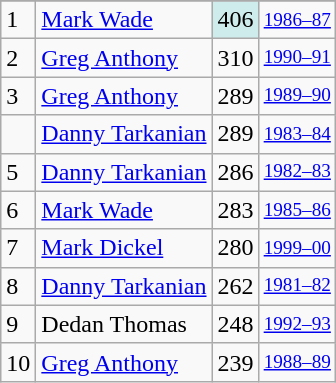<table class="wikitable">
<tr>
</tr>
<tr>
<td>1</td>
<td><a href='#'>Mark Wade</a></td>
<td style="background-color:#CFECEC">406</td>
<td style="font-size:80%;"><a href='#'>1986–87</a></td>
</tr>
<tr>
<td>2</td>
<td><a href='#'>Greg Anthony</a></td>
<td>310</td>
<td style="font-size:80%;"><a href='#'>1990–91</a></td>
</tr>
<tr>
<td>3</td>
<td><a href='#'>Greg Anthony</a></td>
<td>289</td>
<td style="font-size:80%;"><a href='#'>1989–90</a></td>
</tr>
<tr>
<td></td>
<td><a href='#'>Danny Tarkanian</a></td>
<td>289</td>
<td style="font-size:80%;"><a href='#'>1983–84</a></td>
</tr>
<tr>
<td>5</td>
<td><a href='#'>Danny Tarkanian</a></td>
<td>286</td>
<td style="font-size:80%;"><a href='#'>1982–83</a></td>
</tr>
<tr>
<td>6</td>
<td><a href='#'>Mark Wade</a></td>
<td>283</td>
<td style="font-size:80%;"><a href='#'>1985–86</a></td>
</tr>
<tr>
<td>7</td>
<td><a href='#'>Mark Dickel</a></td>
<td>280</td>
<td style="font-size:80%;"><a href='#'>1999–00</a></td>
</tr>
<tr>
<td>8</td>
<td><a href='#'>Danny Tarkanian</a></td>
<td>262</td>
<td style="font-size:80%;"><a href='#'>1981–82</a></td>
</tr>
<tr>
<td>9</td>
<td>Dedan Thomas</td>
<td>248</td>
<td style="font-size:80%;"><a href='#'>1992–93</a></td>
</tr>
<tr>
<td>10</td>
<td><a href='#'>Greg Anthony</a></td>
<td>239</td>
<td style="font-size:80%;"><a href='#'>1988–89</a></td>
</tr>
</table>
